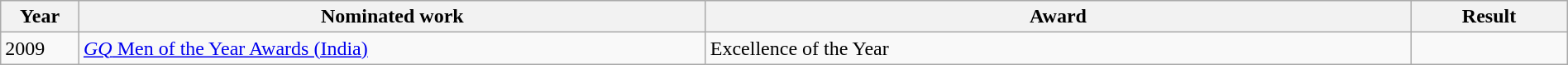<table class="wikitable sortable" width=100%>
<tr>
<th width=5%>Year</th>
<th width=40%>Nominated work</th>
<th width=45%>Award</th>
<th width=10%>Result</th>
</tr>
<tr>
<td>2009</td>
<td><a href='#'><em>GQ</em> Men of the Year Awards (India)</a></td>
<td>Excellence of the Year</td>
<td></td>
</tr>
</table>
